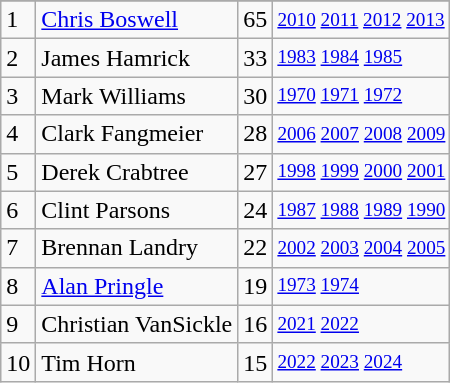<table class="wikitable">
<tr>
</tr>
<tr>
<td>1</td>
<td><a href='#'>Chris Boswell</a></td>
<td>65</td>
<td style="font-size:80%;"><a href='#'>2010</a> <a href='#'>2011</a> <a href='#'>2012</a> <a href='#'>2013</a></td>
</tr>
<tr>
<td>2</td>
<td>James Hamrick</td>
<td>33</td>
<td style="font-size:80%;"><a href='#'>1983</a> <a href='#'>1984</a> <a href='#'>1985</a></td>
</tr>
<tr>
<td>3</td>
<td>Mark Williams</td>
<td>30</td>
<td style="font-size:80%;"><a href='#'>1970</a> <a href='#'>1971</a> <a href='#'>1972</a></td>
</tr>
<tr>
<td>4</td>
<td>Clark Fangmeier</td>
<td>28</td>
<td style="font-size:80%;"><a href='#'>2006</a> <a href='#'>2007</a> <a href='#'>2008</a> <a href='#'>2009</a></td>
</tr>
<tr>
<td>5</td>
<td>Derek Crabtree</td>
<td>27</td>
<td style="font-size:80%;"><a href='#'>1998</a> <a href='#'>1999</a> <a href='#'>2000</a> <a href='#'>2001</a></td>
</tr>
<tr>
<td>6</td>
<td>Clint Parsons</td>
<td>24</td>
<td style="font-size:80%;"><a href='#'>1987</a> <a href='#'>1988</a> <a href='#'>1989</a> <a href='#'>1990</a></td>
</tr>
<tr>
<td>7</td>
<td>Brennan Landry</td>
<td>22</td>
<td style="font-size:80%;"><a href='#'>2002</a> <a href='#'>2003</a> <a href='#'>2004</a> <a href='#'>2005</a></td>
</tr>
<tr>
<td>8</td>
<td><a href='#'>Alan Pringle</a></td>
<td>19</td>
<td style="font-size:80%;"><a href='#'>1973</a> <a href='#'>1974</a></td>
</tr>
<tr>
<td>9</td>
<td>Christian VanSickle</td>
<td>16</td>
<td style="font-size:80%;"><a href='#'>2021</a> <a href='#'>2022</a></td>
</tr>
<tr>
<td>10</td>
<td>Tim Horn</td>
<td>15</td>
<td style="font-size:80%;"><a href='#'>2022</a> <a href='#'>2023</a> <a href='#'>2024</a></td>
</tr>
</table>
